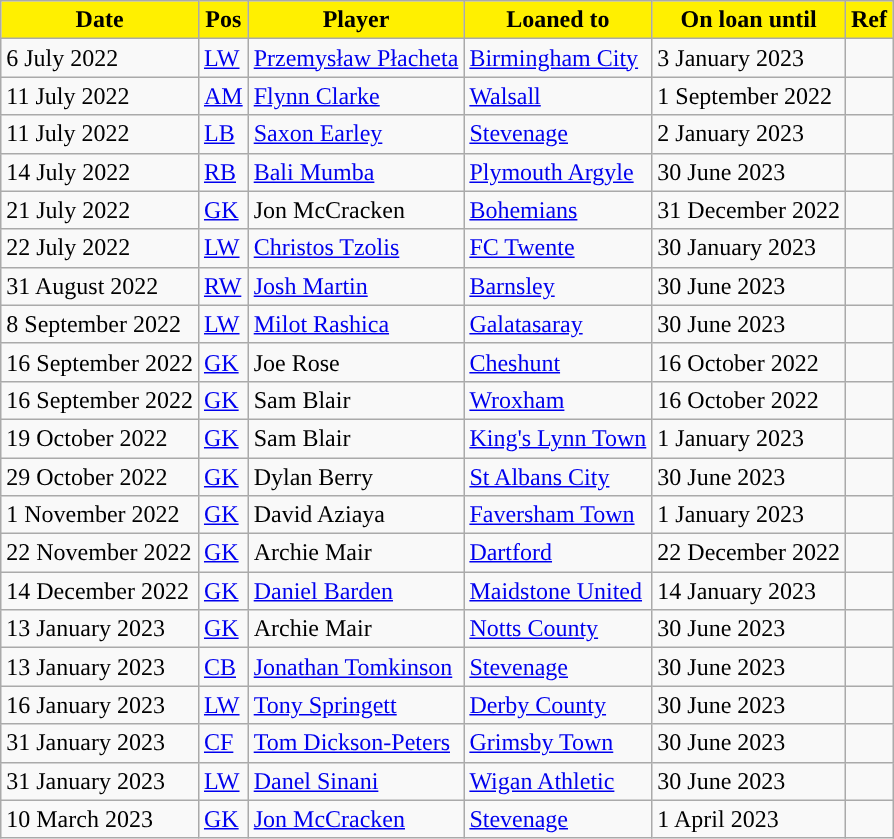<table class="wikitable plainrowheaders sortable">
<tr>
<th style="background:#FFF000; color:#000000; ">Date</th>
<th style="background:#FFF000; color:#000000; ">Pos</th>
<th style="background:#FFF000; color:#000000; ">Player</th>
<th style="background:#FFF000; color:#000000; ">Loaned to</th>
<th style="background:#FFF000; color:#000000; ">On loan until</th>
<th style="background:#FFF000; color:#000000; ">Ref</th>
</tr>
<tr>
<td>6 July 2022</td>
<td><a href='#'>LW</a></td>
<td> <a href='#'>Przemysław Płacheta</a></td>
<td> <a href='#'>Birmingham City</a></td>
<td>3 January 2023</td>
<td></td>
</tr>
<tr>
<td>11 July 2022</td>
<td><a href='#'>AM</a></td>
<td> <a href='#'>Flynn Clarke</a></td>
<td> <a href='#'>Walsall</a></td>
<td>1 September 2022</td>
<td></td>
</tr>
<tr>
<td>11 July 2022</td>
<td><a href='#'>LB</a></td>
<td> <a href='#'>Saxon Earley</a></td>
<td> <a href='#'>Stevenage</a></td>
<td>2 January 2023</td>
<td></td>
</tr>
<tr>
<td>14 July 2022</td>
<td><a href='#'>RB</a></td>
<td> <a href='#'>Bali Mumba</a></td>
<td> <a href='#'>Plymouth Argyle</a></td>
<td>30 June 2023</td>
<td></td>
</tr>
<tr>
<td>21 July 2022</td>
<td><a href='#'>GK</a></td>
<td> Jon McCracken</td>
<td> <a href='#'>Bohemians</a></td>
<td>31 December 2022</td>
<td></td>
</tr>
<tr>
<td>22 July 2022</td>
<td><a href='#'>LW</a></td>
<td> <a href='#'>Christos Tzolis</a></td>
<td> <a href='#'>FC Twente</a></td>
<td>30 January 2023</td>
<td></td>
</tr>
<tr>
<td>31 August 2022</td>
<td><a href='#'>RW</a></td>
<td> <a href='#'>Josh Martin</a></td>
<td> <a href='#'>Barnsley</a></td>
<td>30 June 2023</td>
<td></td>
</tr>
<tr>
<td>8 September 2022</td>
<td><a href='#'>LW</a></td>
<td> <a href='#'>Milot Rashica</a></td>
<td> <a href='#'>Galatasaray</a></td>
<td>30 June 2023</td>
<td></td>
</tr>
<tr>
<td>16 September 2022</td>
<td><a href='#'>GK</a></td>
<td> Joe Rose</td>
<td> <a href='#'>Cheshunt</a></td>
<td>16 October 2022</td>
<td></td>
</tr>
<tr>
<td>16 September 2022</td>
<td><a href='#'>GK</a></td>
<td> Sam Blair</td>
<td> <a href='#'>Wroxham</a></td>
<td>16 October 2022</td>
<td></td>
</tr>
<tr>
<td>19 October 2022</td>
<td><a href='#'>GK</a></td>
<td> Sam Blair</td>
<td> <a href='#'>King's Lynn Town</a></td>
<td>1 January 2023</td>
<td></td>
</tr>
<tr>
<td>29 October 2022</td>
<td><a href='#'>GK</a></td>
<td> Dylan Berry</td>
<td> <a href='#'>St Albans City</a></td>
<td>30 June 2023</td>
<td></td>
</tr>
<tr>
<td>1 November 2022</td>
<td><a href='#'>GK</a></td>
<td> David Aziaya</td>
<td> <a href='#'>Faversham Town</a></td>
<td>1 January 2023</td>
<td></td>
</tr>
<tr>
<td>22 November 2022</td>
<td><a href='#'>GK</a></td>
<td> Archie Mair</td>
<td> <a href='#'>Dartford</a></td>
<td>22 December 2022</td>
<td></td>
</tr>
<tr>
<td>14 December 2022</td>
<td><a href='#'>GK</a></td>
<td> <a href='#'>Daniel Barden</a></td>
<td> <a href='#'>Maidstone United</a></td>
<td>14 January 2023</td>
<td></td>
</tr>
<tr>
<td>13 January 2023</td>
<td><a href='#'>GK</a></td>
<td> Archie Mair</td>
<td> <a href='#'>Notts County</a></td>
<td>30 June 2023</td>
<td></td>
</tr>
<tr>
<td>13 January 2023</td>
<td><a href='#'>CB</a></td>
<td> <a href='#'>Jonathan Tomkinson</a></td>
<td> <a href='#'>Stevenage</a></td>
<td>30 June 2023</td>
<td></td>
</tr>
<tr>
<td>16 January 2023</td>
<td><a href='#'>LW</a></td>
<td> <a href='#'>Tony Springett</a></td>
<td> <a href='#'>Derby County</a></td>
<td>30 June 2023</td>
<td></td>
</tr>
<tr>
<td>31 January 2023</td>
<td><a href='#'>CF</a></td>
<td> <a href='#'>Tom Dickson-Peters</a></td>
<td> <a href='#'>Grimsby Town</a></td>
<td>30 June 2023</td>
<td></td>
</tr>
<tr>
<td>31 January 2023</td>
<td><a href='#'>LW</a></td>
<td> <a href='#'>Danel Sinani</a></td>
<td> <a href='#'>Wigan Athletic</a></td>
<td>30 June 2023</td>
<td></td>
</tr>
<tr>
<td>10 March 2023</td>
<td><a href='#'>GK</a></td>
<td> <a href='#'>Jon McCracken</a></td>
<td> <a href='#'>Stevenage</a></td>
<td>1 April 2023</td>
<td></td>
</tr>
</table>
